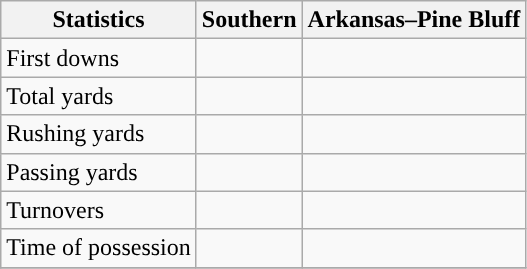<table class="wikitable">
<tr>
<th>Statistics</th>
<th>Southern</th>
<th>Arkansas–Pine Bluff</th>
</tr>
<tr>
<td>First downs</td>
<td> </td>
<td> </td>
</tr>
<tr>
<td>Total yards</td>
<td> </td>
<td> </td>
</tr>
<tr>
<td>Rushing yards</td>
<td> </td>
<td> </td>
</tr>
<tr>
<td>Passing yards</td>
<td> </td>
<td> </td>
</tr>
<tr>
<td>Turnovers</td>
<td> </td>
<td> </td>
</tr>
<tr>
<td>Time of possession</td>
<td> </td>
<td> </td>
</tr>
<tr>
</tr>
</table>
